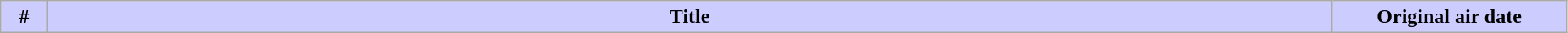<table class="wikitable" style="width:98%;">
<tr>
<th style="background:#ccf; width:3%;">#</th>
<th style="background: #CCF">Title</th>
<th style="background:#ccf; width:15%;">Original air date<br>










</th>
</tr>
</table>
